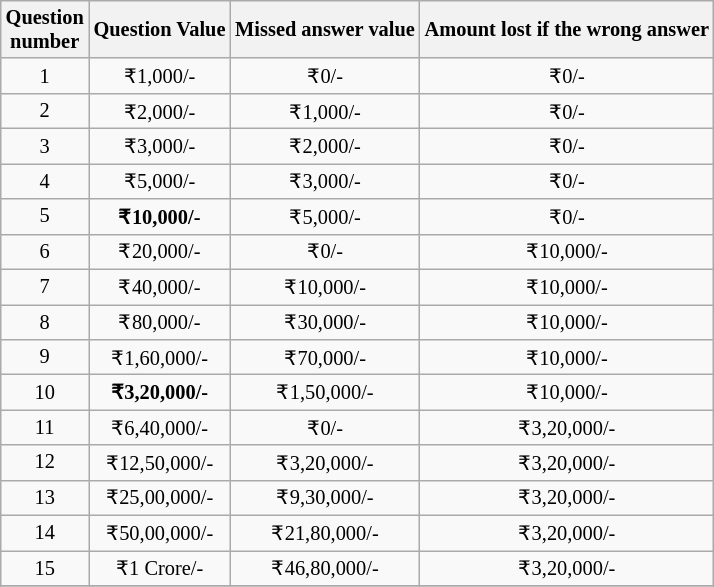<table class="wikitable floatright" style="text-align: center; font-size:85%">
<tr>
<th>Question<br>number</th>
<th>Question Value</th>
<th>Missed answer value</th>
<th>Amount lost if the wrong answer</th>
</tr>
<tr>
<td>1</td>
<td>₹1,000/-</td>
<td>₹0/-</td>
<td>₹0/-</td>
</tr>
<tr>
<td>2</td>
<td>₹2,000/-</td>
<td>₹1,000/-</td>
<td>₹0/-</td>
</tr>
<tr>
<td>3</td>
<td>₹3,000/-</td>
<td>₹2,000/-</td>
<td>₹0/-</td>
</tr>
<tr>
<td>4</td>
<td>₹5,000/-</td>
<td>₹3,000/-</td>
<td>₹0/-</td>
</tr>
<tr>
<td>5</td>
<td><strong>₹10,000/-</strong></td>
<td>₹5,000/-</td>
<td>₹0/-</td>
</tr>
<tr>
<td>6</td>
<td>₹20,000/-</td>
<td>₹0/-</td>
<td>₹10,000/-</td>
</tr>
<tr>
<td>7</td>
<td>₹40,000/-</td>
<td>₹10,000/-</td>
<td>₹10,000/-</td>
</tr>
<tr>
<td>8</td>
<td>₹80,000/-</td>
<td>₹30,000/-</td>
<td>₹10,000/-</td>
</tr>
<tr>
<td>9</td>
<td>₹1,60,000/-</td>
<td>₹70,000/-</td>
<td>₹10,000/-</td>
</tr>
<tr>
<td>10</td>
<td><strong>₹3,20,000/-</strong></td>
<td>₹1,50,000/-</td>
<td>₹10,000/-</td>
</tr>
<tr>
<td>11</td>
<td>₹6,40,000/-</td>
<td>₹0/-</td>
<td>₹3,20,000/-</td>
</tr>
<tr>
<td>12</td>
<td>₹12,50,000/-</td>
<td>₹3,20,000/-</td>
<td>₹3,20,000/-</td>
</tr>
<tr>
<td>13</td>
<td>₹25,00,000/-</td>
<td>₹9,30,000/-</td>
<td>₹3,20,000/-</td>
</tr>
<tr>
<td>14</td>
<td>₹50,00,000/-</td>
<td>₹21,80,000/-</td>
<td>₹3,20,000/-</td>
</tr>
<tr>
<td>15</td>
<td>₹1 Crore/-</td>
<td>₹46,80,000/-</td>
<td>₹3,20,000/-</td>
</tr>
<tr>
</tr>
</table>
